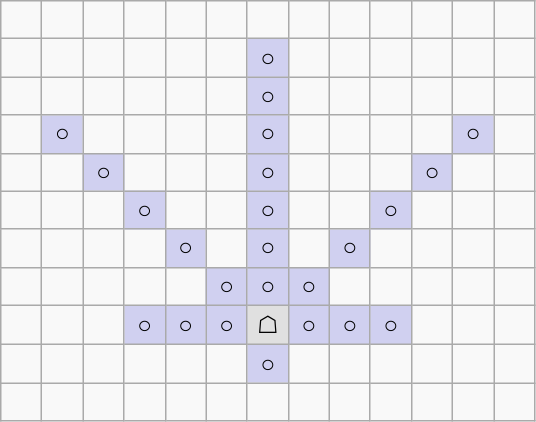<table border="1" class="wikitable">
<tr align=center>
<td width="20"> </td>
<td width="20"> </td>
<td width="20"> </td>
<td width="20"> </td>
<td width="20"> </td>
<td width="20"> </td>
<td width="20"> </td>
<td width="20"> </td>
<td width="20"> </td>
<td width="20"> </td>
<td width="20"> </td>
<td width="20"> </td>
<td width="20"> </td>
</tr>
<tr align=center>
<td> </td>
<td> </td>
<td> </td>
<td> </td>
<td> </td>
<td> </td>
<td style="background:#d0d0f0;">○</td>
<td> </td>
<td> </td>
<td> </td>
<td> </td>
<td> </td>
<td> </td>
</tr>
<tr align=center>
<td> </td>
<td> </td>
<td> </td>
<td> </td>
<td> </td>
<td> </td>
<td style="background:#d0d0f0;">○</td>
<td> </td>
<td> </td>
<td> </td>
<td> </td>
<td> </td>
<td> </td>
</tr>
<tr align=center>
<td> </td>
<td style="background:#d0d0f0;">○</td>
<td> </td>
<td> </td>
<td> </td>
<td> </td>
<td style="background:#d0d0f0;">○</td>
<td> </td>
<td> </td>
<td> </td>
<td> </td>
<td style="background:#d0d0f0;">○</td>
<td> </td>
</tr>
<tr align=center>
<td> </td>
<td> </td>
<td style="background:#d0d0f0;">○</td>
<td> </td>
<td> </td>
<td> </td>
<td style="background:#d0d0f0;">○</td>
<td> </td>
<td> </td>
<td> </td>
<td style="background:#d0d0f0;">○</td>
<td> </td>
<td> </td>
</tr>
<tr align=center>
<td> </td>
<td> </td>
<td> </td>
<td style="background:#d0d0f0;">○</td>
<td> </td>
<td> </td>
<td style="background:#d0d0f0;">○</td>
<td> </td>
<td> </td>
<td style="background:#d0d0f0;">○</td>
<td> </td>
<td> </td>
<td> </td>
</tr>
<tr align=center>
<td> </td>
<td> </td>
<td> </td>
<td> </td>
<td style="background:#d0d0f0;">○</td>
<td> </td>
<td style="background:#d0d0f0;">○</td>
<td> </td>
<td style="background:#d0d0f0;">○</td>
<td> </td>
<td> </td>
<td> </td>
<td> </td>
</tr>
<tr align=center>
<td> </td>
<td> </td>
<td> </td>
<td> </td>
<td> </td>
<td style="background:#d0d0f0;">○</td>
<td style="background:#d0d0f0;">○</td>
<td style="background:#d0d0f0;">○</td>
<td> </td>
<td> </td>
<td> </td>
<td> </td>
<td> </td>
</tr>
<tr align=center>
<td> </td>
<td> </td>
<td> </td>
<td style="background:#d0d0f0;">○</td>
<td style="background:#d0d0f0;">○</td>
<td style="background:#d0d0f0;">○</td>
<td style="background:#e0e0e0;">☖</td>
<td style="background:#d0d0f0;">○</td>
<td style="background:#d0d0f0;">○</td>
<td style="background:#d0d0f0;">○</td>
<td> </td>
<td> </td>
<td> </td>
</tr>
<tr align=center>
<td> </td>
<td> </td>
<td> </td>
<td> </td>
<td> </td>
<td> </td>
<td style="background:#d0d0f0;">○</td>
<td> </td>
<td> </td>
<td> </td>
<td> </td>
<td> </td>
<td> </td>
</tr>
<tr align=center>
<td> </td>
<td> </td>
<td> </td>
<td> </td>
<td> </td>
<td> </td>
<td> </td>
<td> </td>
<td> </td>
<td> </td>
<td> </td>
<td> </td>
<td> </td>
</tr>
</table>
